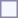<table style="border:1px solid #8888aa; background-color:#f7f8ff; padding:5px; font-size:95%; margin: 0px 12px 12px 0px;">
</table>
